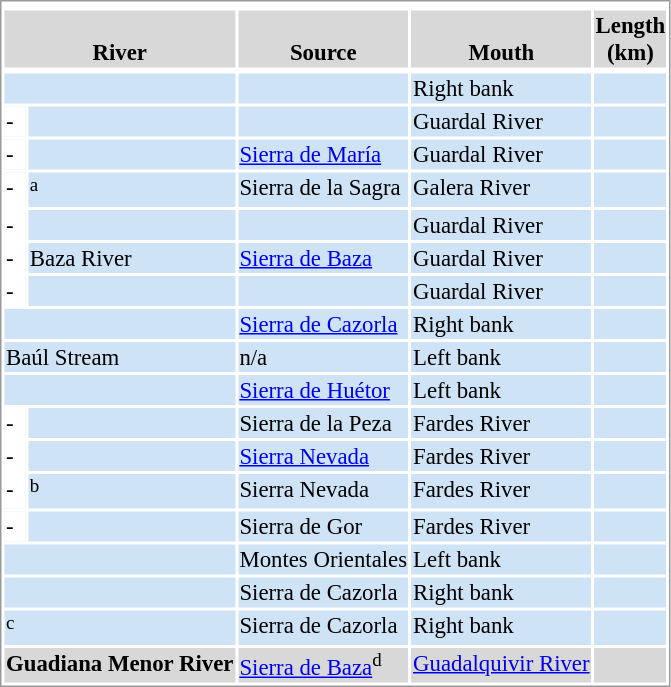<table class="sortable" border=0 align=left valign=top style="vertical-align:top; border: 1px solid #999; background-color:#FFFFFF; font-size:95%">
<tr bgcolor=#d8d8d8 align=center valign=bottom>
</tr>
<tr>
</tr>
<tr bgcolor=#d8d8d8 align=center valign=bottom>
<th colspan=2>River</th>
<th>Source</th>
<th>Mouth</th>
<th>Length<br>(km)</th>
</tr>
<tr bgcolor=#fff0f5 valign=top>
</tr>
<tr valign=top bgcolor=#cee3f6 valign=top>
<td colspan=2></td>
<td></td>
<td>Right bank</td>
<td align=right></td>
</tr>
<tr valign=top bgcolor=#cee3f6 valign=top>
<td bgcolor=#ffffff>-</td>
<td></td>
<td></td>
<td>Guardal River</td>
<td align=right></td>
</tr>
<tr valign=top bgcolor=#cee3f6 valign=top>
<td bgcolor=#ffffff>-</td>
<td></td>
<td><a href='#'>Sierra de María</a></td>
<td>Guardal River</td>
<td align=right></td>
</tr>
<tr valign=top bgcolor=#cee3f6 valign=top>
<td bgcolor=#ffffff>-</td>
<td><sup>a</sup></td>
<td>Sierra de la Sagra</td>
<td>Galera River</td>
<td align=right></td>
</tr>
<tr valign=top bgcolor=#cee3f6 valign=top>
<td bgcolor=#ffffff>-</td>
<td></td>
<td></td>
<td>Guardal River</td>
<td align=right></td>
</tr>
<tr valign=top bgcolor=#cee3f6 valign=top>
<td bgcolor=#ffffff>-</td>
<td>Baza River</td>
<td><a href='#'>Sierra de Baza</a></td>
<td>Guardal River</td>
<td align=right></td>
</tr>
<tr valign=top bgcolor=#cee3f6 valign=top>
<td bgcolor=#ffffff>-</td>
<td></td>
<td></td>
<td>Guardal River</td>
<td align=right></td>
</tr>
<tr valign=top bgcolor=#cee3f6 valign=top>
<td colspan=2></td>
<td><a href='#'>Sierra de Cazorla</a></td>
<td>Right bank</td>
<td align=right></td>
</tr>
<tr valign=top bgcolor=#cee3f6 valign=top>
<td colspan=2>Baúl Stream</td>
<td>n/a</td>
<td>Left bank</td>
<td align=right></td>
</tr>
<tr valign=top bgcolor=#cee3f6 valign=top>
<td colspan=2></td>
<td><a href='#'>Sierra de Huétor</a></td>
<td>Left bank</td>
<td align=right></td>
</tr>
<tr valign=top bgcolor=#cee3f6 valign=top>
<td bgcolor=#ffffff>-</td>
<td></td>
<td>Sierra de la Peza</td>
<td>Fardes River</td>
<td align=right></td>
</tr>
<tr valign=top bgcolor=#cee3f6 valign=top>
<td bgcolor=#ffffff>-</td>
<td></td>
<td><a href='#'>Sierra Nevada</a></td>
<td>Fardes River</td>
<td align=right></td>
</tr>
<tr valign=top bgcolor=#cee3f6 valign=top>
<td bgcolor=#ffffff>-</td>
<td><sup>b</sup></td>
<td>Sierra Nevada</td>
<td>Fardes River</td>
<td align=right></td>
</tr>
<tr valign=top bgcolor=#cee3f6 valign=top>
<td bgcolor=#ffffff>-</td>
<td></td>
<td>Sierra de Gor</td>
<td>Fardes River</td>
<td align=right></td>
</tr>
<tr valign=top bgcolor=#cee3f6 valign=top>
<td colspan=2></td>
<td>Montes Orientales</td>
<td>Left bank</td>
<td align=right></td>
</tr>
<tr valign=top bgcolor=#cee3f6 valign=top>
<td colspan=2></td>
<td>Sierra de Cazorla</td>
<td>Right bank</td>
<td align=right></td>
</tr>
<tr valign=top bgcolor=#cee3f6 valign=top>
<td colspan=2><sup>c</sup></td>
<td>Sierra de Cazorla</td>
<td>Right bank</td>
<td align=right></td>
</tr>
<tr valign=top bgcolor=#d8d8d8 valign=top>
<td colspan=2><strong>Guadiana Menor River</strong></td>
<td><a href='#'>Sierra de Baza</a><sup>d</sup></td>
<td><a href='#'>Guadalquivir River</a></td>
<td align=right></td>
</tr>
</table>
